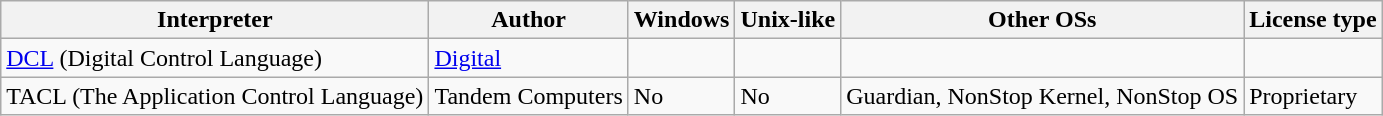<table class="wikitable sortable">
<tr>
<th>Interpreter</th>
<th>Author</th>
<th>Windows</th>
<th>Unix-like</th>
<th>Other OSs</th>
<th>License type</th>
</tr>
<tr>
<td><a href='#'>DCL</a> (Digital Control Language)</td>
<td><a href='#'>Digital</a></td>
<td></td>
<td></td>
<td></td>
<td></td>
</tr>
<tr>
<td>TACL (The Application Control Language)</td>
<td>Tandem Computers</td>
<td>No</td>
<td>No</td>
<td>Guardian, NonStop Kernel, NonStop OS</td>
<td>Proprietary</td>
</tr>
</table>
